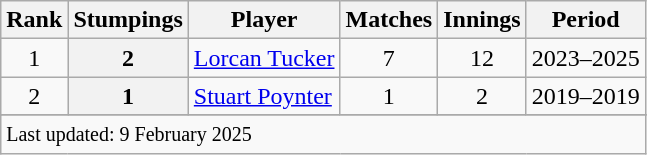<table class="wikitable plainrowheaders sortable">
<tr>
<th scope=col>Rank</th>
<th scope=col>Stumpings</th>
<th scope=col>Player</th>
<th scope=col>Matches</th>
<th scope=col>Innings</th>
<th scope=col>Period</th>
</tr>
<tr>
<td align=center>1</td>
<th scope=row style=text-align:center;>2</th>
<td><a href='#'>Lorcan Tucker</a></td>
<td align=center>7</td>
<td align=center>12</td>
<td>2023–2025</td>
</tr>
<tr>
<td align=center>2</td>
<th scope=row style=text-align:center;>1</th>
<td><a href='#'>Stuart Poynter</a></td>
<td align=center>1</td>
<td align=center>2</td>
<td>2019–2019</td>
</tr>
<tr>
</tr>
<tr class=sortbottom>
<td colspan=6><small>Last updated: 9 February 2025</small></td>
</tr>
</table>
